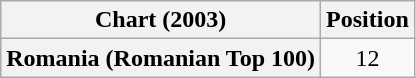<table class="wikitable plainrowheaders" style="text-align:center">
<tr>
<th scope="col">Chart (2003)</th>
<th scope="col">Position</th>
</tr>
<tr>
<th scope="row">Romania (Romanian Top 100)</th>
<td>12</td>
</tr>
</table>
